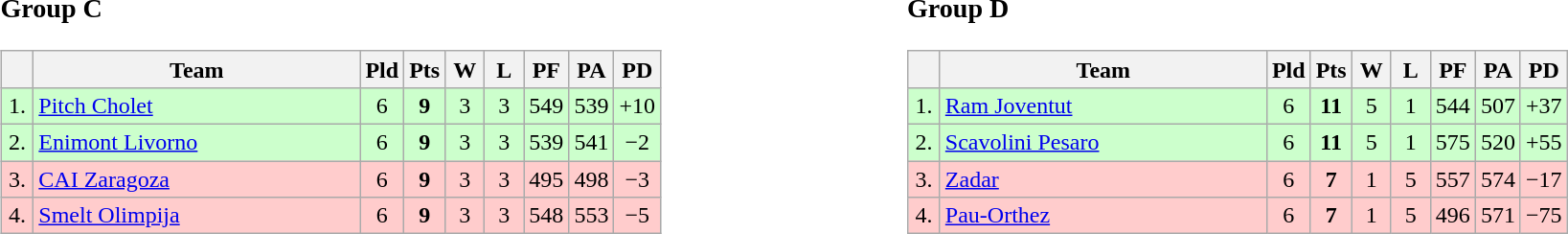<table>
<tr>
<td style="vertical-align:top; width:33%;"><br><h3>Group C</h3><table class="wikitable" style="text-align:center">
<tr>
<th width=15></th>
<th width=220>Team</th>
<th width=20>Pld</th>
<th width=20>Pts</th>
<th width=20>W</th>
<th width=20>L</th>
<th width=20>PF</th>
<th width=20>PA</th>
<th width=20>PD</th>
</tr>
<tr style="background: #ccffcc;">
<td>1.</td>
<td align=left> <a href='#'>Pitch Cholet</a></td>
<td>6</td>
<td><strong>9</strong></td>
<td>3</td>
<td>3</td>
<td>549</td>
<td>539</td>
<td>+10</td>
</tr>
<tr style="background: #ccffcc;">
<td>2.</td>
<td align=left> <a href='#'>Enimont Livorno</a></td>
<td>6</td>
<td><strong>9</strong></td>
<td>3</td>
<td>3</td>
<td>539</td>
<td>541</td>
<td>−2</td>
</tr>
<tr style="background: #ffcccc;">
<td>3.</td>
<td align=left> <a href='#'>CAI Zaragoza</a></td>
<td>6</td>
<td><strong>9</strong></td>
<td>3</td>
<td>3</td>
<td>495</td>
<td>498</td>
<td>−3</td>
</tr>
<tr style="background: #ffcccc;">
<td>4.</td>
<td align=left> <a href='#'>Smelt Olimpija</a></td>
<td>6</td>
<td><strong>9</strong></td>
<td>3</td>
<td>3</td>
<td>548</td>
<td>553</td>
<td>−5</td>
</tr>
</table>
</td>
<td style="vertical-align:top; width:33%;"><br><h3>Group D</h3><table class="wikitable" style="text-align:center">
<tr>
<th width=15></th>
<th width=220>Team</th>
<th width=20>Pld</th>
<th width=20>Pts</th>
<th width=20>W</th>
<th width=20>L</th>
<th width=20>PF</th>
<th width=20>PA</th>
<th width=20>PD</th>
</tr>
<tr style="background: #ccffcc;">
<td>1.</td>
<td align=left> <a href='#'>Ram Joventut</a></td>
<td>6</td>
<td><strong>11</strong></td>
<td>5</td>
<td>1</td>
<td>544</td>
<td>507</td>
<td>+37</td>
</tr>
<tr style="background: #ccffcc;">
<td>2.</td>
<td align=left> <a href='#'>Scavolini Pesaro</a></td>
<td>6</td>
<td><strong>11</strong></td>
<td>5</td>
<td>1</td>
<td>575</td>
<td>520</td>
<td>+55</td>
</tr>
<tr style="background: #ffcccc;">
<td>3.</td>
<td align=left> <a href='#'>Zadar</a></td>
<td>6</td>
<td><strong>7</strong></td>
<td>1</td>
<td>5</td>
<td>557</td>
<td>574</td>
<td>−17</td>
</tr>
<tr style="background: #ffcccc;">
<td>4.</td>
<td align=left> <a href='#'>Pau-Orthez</a></td>
<td>6</td>
<td><strong>7</strong></td>
<td>1</td>
<td>5</td>
<td>496</td>
<td>571</td>
<td>−75</td>
</tr>
</table>
</td>
</tr>
</table>
